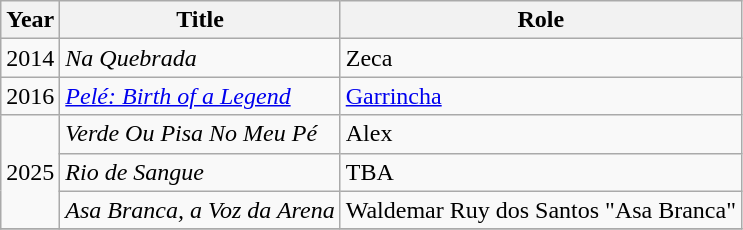<table class="wikitable">
<tr>
<th>Year</th>
<th>Title</th>
<th>Role</th>
</tr>
<tr>
<td>2014</td>
<td><em>Na Quebrada</em></td>
<td>Zeca</td>
</tr>
<tr>
<td>2016</td>
<td><em><a href='#'>Pelé: Birth of a Legend</a></em></td>
<td><a href='#'>Garrincha</a></td>
</tr>
<tr>
<td rowspan="3">2025</td>
<td><em>Verde Ou Pisa No Meu Pé</em></td>
<td>Alex</td>
</tr>
<tr>
<td><em>Rio de Sangue</em></td>
<td>TBA</td>
</tr>
<tr>
<td><em>Asa Branca, a Voz da Arena</em></td>
<td>Waldemar Ruy dos Santos "Asa Branca"</td>
</tr>
<tr>
</tr>
</table>
